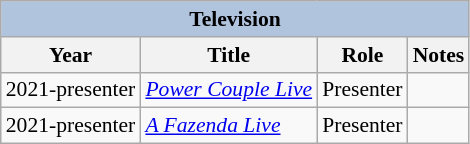<table class="wikitable" style="font-size: 90%;">
<tr>
<th colspan="4" style="background: LightSteelBlue;">Television</th>
</tr>
<tr>
<th>Year</th>
<th>Title</th>
<th>Role</th>
<th>Notes</th>
</tr>
<tr>
<td>2021-presenter</td>
<td><em><a href='#'>Power Couple Live</a></em></td>
<td>Presenter</td>
<td></td>
</tr>
<tr>
<td>2021-presenter</td>
<td><em><a href='#'> A Fazenda Live</a></em></td>
<td>Presenter</td>
</tr>
</table>
